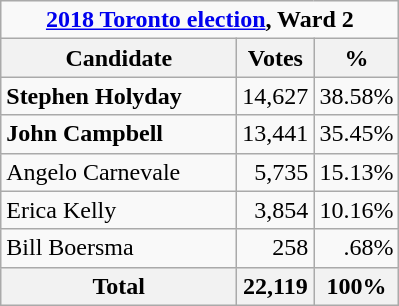<table class="wikitable">
<tr>
<td Colspan="3" align="center"><strong><a href='#'>2018 Toronto election</a>, Ward 2</strong></td>
</tr>
<tr>
<th bgcolor="#DDDDFF" width="150px">Candidate</th>
<th bgcolor="#DDDDFF">Votes</th>
<th bgcolor="#DDDDFF">%</th>
</tr>
<tr>
<td><strong>Stephen Holyday</strong></td>
<td align=right>14,627</td>
<td align=right>38.58%</td>
</tr>
<tr>
<td><strong>John Campbell</strong></td>
<td align=right>13,441</td>
<td align=right>35.45%</td>
</tr>
<tr>
<td>Angelo Carnevale</td>
<td align=right>5,735</td>
<td align=right>15.13%</td>
</tr>
<tr>
<td>Erica Kelly</td>
<td align=right>3,854</td>
<td align=right>10.16%</td>
</tr>
<tr>
<td>Bill Boersma</td>
<td align=right>258</td>
<td align=right>.68%</td>
</tr>
<tr>
<th>Total</th>
<th align=right>22,119</th>
<th align=right>100%</th>
</tr>
</table>
